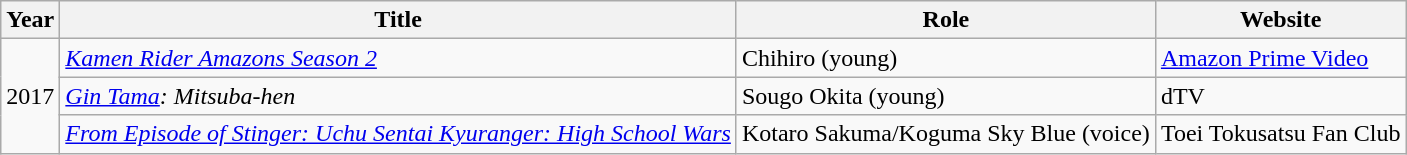<table class="wikitable">
<tr>
<th>Year</th>
<th>Title</th>
<th>Role</th>
<th>Website</th>
</tr>
<tr>
<td rowspan="3">2017</td>
<td><em><a href='#'>Kamen Rider Amazons Season 2</a></em></td>
<td>Chihiro (young)</td>
<td><a href='#'>Amazon Prime Video</a></td>
</tr>
<tr>
<td><em><a href='#'>Gin Tama</a>: Mitsuba-hen</em></td>
<td>Sougo Okita (young)</td>
<td>dTV</td>
</tr>
<tr>
<td><em><a href='#'>From Episode of Stinger: Uchu Sentai Kyuranger: High School Wars</a></em></td>
<td>Kotaro Sakuma/Koguma Sky Blue (voice)</td>
<td>Toei Tokusatsu Fan Club</td>
</tr>
</table>
